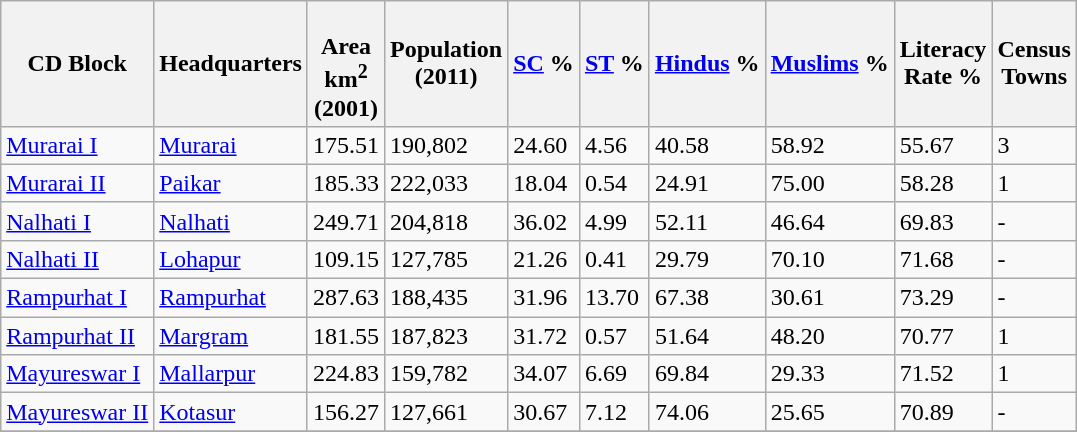<table class="wikitable sortable">
<tr>
<th>CD Block</th>
<th>Headquarters</th>
<th><br>Area<br>km<sup>2</sup><br>(2001)</th>
<th>Population<br>(2011)</th>
<th><a href='#'>SC</a> %</th>
<th><a href='#'>ST</a> %</th>
<th><a href='#'>Hindus</a> %</th>
<th><a href='#'>Muslims</a> %</th>
<th>Literacy<br> Rate %</th>
<th>Census<br>Towns</th>
</tr>
<tr>
<td><a href='#'>Murarai I</a></td>
<td><a href='#'>Murarai</a></td>
<td>175.51</td>
<td>190,802</td>
<td>24.60</td>
<td>4.56</td>
<td>40.58</td>
<td>58.92</td>
<td>55.67</td>
<td>3</td>
</tr>
<tr>
<td><a href='#'>Murarai II</a></td>
<td><a href='#'>Paikar</a></td>
<td>185.33</td>
<td>222,033</td>
<td>18.04</td>
<td>0.54</td>
<td>24.91</td>
<td>75.00</td>
<td>58.28</td>
<td>1</td>
</tr>
<tr>
<td><a href='#'>Nalhati I</a></td>
<td><a href='#'>Nalhati</a></td>
<td>249.71</td>
<td>204,818</td>
<td>36.02</td>
<td>4.99</td>
<td>52.11</td>
<td>46.64</td>
<td>69.83</td>
<td>-</td>
</tr>
<tr>
<td><a href='#'>Nalhati II</a></td>
<td><a href='#'>Lohapur</a></td>
<td>109.15</td>
<td>127,785</td>
<td>21.26</td>
<td>0.41</td>
<td>29.79</td>
<td>70.10</td>
<td>71.68</td>
<td>-</td>
</tr>
<tr>
<td><a href='#'>Rampurhat I</a></td>
<td><a href='#'>Rampurhat</a></td>
<td>287.63</td>
<td>188,435</td>
<td>31.96</td>
<td>13.70</td>
<td>67.38</td>
<td>30.61</td>
<td>73.29</td>
<td>-</td>
</tr>
<tr>
<td><a href='#'>Rampurhat II</a></td>
<td><a href='#'>Margram</a></td>
<td>181.55</td>
<td>187,823</td>
<td>31.72</td>
<td>0.57</td>
<td>51.64</td>
<td>48.20</td>
<td>70.77</td>
<td>1</td>
</tr>
<tr>
<td><a href='#'>Mayureswar I</a></td>
<td><a href='#'>Mallarpur</a></td>
<td>224.83</td>
<td>159,782</td>
<td>34.07</td>
<td>6.69</td>
<td>69.84</td>
<td>29.33</td>
<td>71.52</td>
<td>1</td>
</tr>
<tr>
<td><a href='#'>Mayureswar II</a></td>
<td><a href='#'>Kotasur</a></td>
<td>156.27</td>
<td>127,661</td>
<td>30.67</td>
<td>7.12</td>
<td>74.06</td>
<td>25.65</td>
<td>70.89</td>
<td>-</td>
</tr>
<tr>
</tr>
</table>
